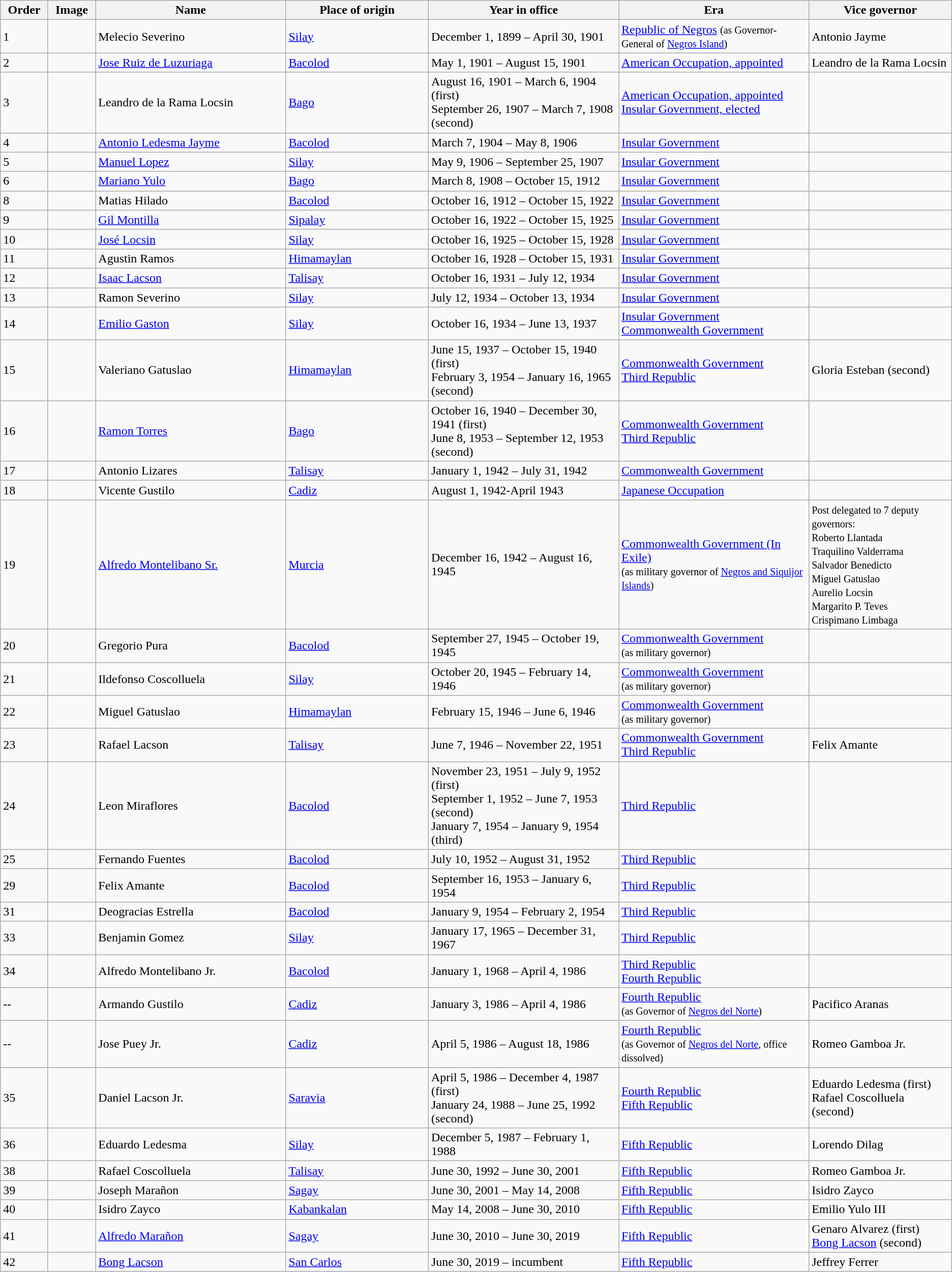<table class="wikitable">
<tr>
<th width=5%>Order</th>
<th width=5%>Image</th>
<th width=20%>Name</th>
<th width=15%>Place of origin</th>
<th width=20%>Year in office</th>
<th width=20%>Era</th>
<th width=40%>Vice governor</th>
</tr>
<tr>
<td>1</td>
<td></td>
<td>Melecio Severino</td>
<td><a href='#'>Silay</a></td>
<td>December 1, 1899 – April 30, 1901</td>
<td><a href='#'>Republic of Negros</a> <small>(as Governor-General of <a href='#'>Negros Island</a>)</small></td>
<td>Antonio Jayme</td>
</tr>
<tr>
<td>2</td>
<td></td>
<td><a href='#'>Jose Ruiz de Luzuriaga</a></td>
<td><a href='#'>Bacolod</a></td>
<td>May 1, 1901 – August 15, 1901</td>
<td><a href='#'>American Occupation, appointed</a></td>
<td>Leandro de la Rama Locsin</td>
</tr>
<tr>
<td>3</td>
<td></td>
<td>Leandro de la Rama Locsin</td>
<td><a href='#'>Bago</a></td>
<td>August 16, 1901 – March 6, 1904 (first)<br> September 26, 1907 – March 7, 1908 (second)</td>
<td><a href='#'>American Occupation, appointed</a><br><a href='#'>Insular Government, elected</a></td>
<td></td>
</tr>
<tr>
<td>4</td>
<td></td>
<td><a href='#'>Antonio Ledesma Jayme</a></td>
<td><a href='#'>Bacolod</a></td>
<td>March 7, 1904 – May 8, 1906</td>
<td><a href='#'>Insular Government</a></td>
<td></td>
</tr>
<tr>
<td>5</td>
<td></td>
<td><a href='#'>Manuel Lopez</a></td>
<td><a href='#'>Silay</a></td>
<td>May 9, 1906 – September 25, 1907</td>
<td><a href='#'>Insular Government</a></td>
<td></td>
</tr>
<tr>
<td>6</td>
<td></td>
<td><a href='#'>Mariano Yulo</a></td>
<td><a href='#'>Bago</a></td>
<td>March 8, 1908 – October 15, 1912</td>
<td><a href='#'>Insular Government</a></td>
<td></td>
</tr>
<tr>
<td>8</td>
<td></td>
<td>Matias Hilado</td>
<td><a href='#'>Bacolod</a></td>
<td>October 16, 1912 – October 15, 1922</td>
<td><a href='#'>Insular Government</a></td>
<td></td>
</tr>
<tr>
<td>9</td>
<td></td>
<td><a href='#'>Gil Montilla</a></td>
<td><a href='#'>Sipalay</a></td>
<td>October 16, 1922 – October 15, 1925</td>
<td><a href='#'>Insular Government</a></td>
<td></td>
</tr>
<tr>
<td>10</td>
<td></td>
<td><a href='#'>José Locsin</a></td>
<td><a href='#'>Silay</a></td>
<td>October 16, 1925 – October 15, 1928</td>
<td><a href='#'>Insular Government</a></td>
<td></td>
</tr>
<tr>
<td>11</td>
<td></td>
<td>Agustin Ramos</td>
<td><a href='#'>Himamaylan</a></td>
<td>October 16, 1928 – October 15, 1931</td>
<td><a href='#'>Insular Government</a></td>
<td></td>
</tr>
<tr>
<td>12</td>
<td></td>
<td><a href='#'>Isaac Lacson</a></td>
<td><a href='#'>Talisay</a></td>
<td>October 16, 1931 – July 12, 1934</td>
<td><a href='#'>Insular Government</a></td>
<td></td>
</tr>
<tr>
<td>13</td>
<td></td>
<td>Ramon Severino</td>
<td><a href='#'>Silay</a></td>
<td>July 12, 1934 – October 13, 1934</td>
<td><a href='#'>Insular Government</a></td>
<td></td>
</tr>
<tr>
<td>14</td>
<td></td>
<td><a href='#'>Emilio Gaston</a></td>
<td><a href='#'>Silay</a></td>
<td>October 16, 1934 – June 13, 1937</td>
<td><a href='#'>Insular Government</a><br><a href='#'>Commonwealth Government</a></td>
<td></td>
</tr>
<tr>
<td>15</td>
<td></td>
<td>Valeriano Gatuslao</td>
<td><a href='#'>Himamaylan</a></td>
<td>June 15, 1937 – October 15, 1940 (first)<br>February 3, 1954 – January 16, 1965 (second)</td>
<td><a href='#'>Commonwealth Government</a><br><a href='#'>Third Republic</a></td>
<td>Gloria Esteban (second)</td>
</tr>
<tr>
<td>16</td>
<td></td>
<td><a href='#'>Ramon Torres</a></td>
<td><a href='#'>Bago</a></td>
<td>October 16, 1940 – December 30, 1941 (first)<br>June 8, 1953 – September 12, 1953 (second)</td>
<td><a href='#'>Commonwealth Government</a><br><a href='#'>Third Republic</a></td>
<td></td>
</tr>
<tr>
<td>17</td>
<td></td>
<td>Antonio Lizares</td>
<td><a href='#'>Talisay</a></td>
<td>January 1, 1942 – July 31, 1942</td>
<td><a href='#'>Commonwealth Government</a></td>
<td></td>
</tr>
<tr>
<td>18</td>
<td></td>
<td>Vicente Gustilo</td>
<td><a href='#'>Cadiz</a></td>
<td>August 1, 1942-April 1943</td>
<td><a href='#'>Japanese Occupation</a></td>
<td></td>
</tr>
<tr>
<td>19</td>
<td></td>
<td><a href='#'>Alfredo Montelibano Sr.</a></td>
<td><a href='#'>Murcia</a></td>
<td>December 16, 1942 – August 16, 1945</td>
<td><a href='#'>Commonwealth Government (In Exile)</a><br> <small>(as military governor of <a href='#'>Negros and Siquijor Islands</a>)</small></td>
<td><small>Post delegated to 7 deputy governors:<br>Roberto Llantada<br>Traquilino Valderrama<br>Salvador Benedicto<br>Miguel Gatuslao<br>Aurelio Locsin<br>Margarito P. Teves<br>Crispimano Limbaga</small></td>
</tr>
<tr>
<td>20</td>
<td></td>
<td>Gregorio Pura</td>
<td><a href='#'>Bacolod</a></td>
<td>September 27, 1945 – October 19, 1945</td>
<td><a href='#'>Commonwealth Government</a><br> <small>(as military governor)</small></td>
<td></td>
</tr>
<tr>
<td>21</td>
<td></td>
<td>Ildefonso Coscolluela</td>
<td><a href='#'>Silay</a></td>
<td>October 20, 1945 – February 14, 1946</td>
<td><a href='#'>Commonwealth Government</a><br> <small>(as military governor)</small></td>
<td></td>
</tr>
<tr>
<td>22</td>
<td></td>
<td>Miguel Gatuslao</td>
<td><a href='#'>Himamaylan</a></td>
<td>February 15, 1946 – June 6, 1946</td>
<td><a href='#'>Commonwealth Government</a><br> <small>(as military governor)</small></td>
<td></td>
</tr>
<tr>
<td>23</td>
<td></td>
<td>Rafael Lacson</td>
<td><a href='#'>Talisay</a></td>
<td>June 7, 1946 – November 22, 1951</td>
<td><a href='#'>Commonwealth Government</a><br><a href='#'>Third Republic</a></td>
<td>Felix Amante</td>
</tr>
<tr>
<td>24</td>
<td></td>
<td>Leon Miraflores</td>
<td><a href='#'>Bacolod</a></td>
<td>November 23, 1951 – July 9, 1952 (first)<br>September 1, 1952 – June 7, 1953 (second)<br>January 7, 1954 – January 9, 1954 (third)</td>
<td><a href='#'>Third Republic</a></td>
<td></td>
</tr>
<tr>
<td>25</td>
<td></td>
<td>Fernando Fuentes</td>
<td><a href='#'>Bacolod</a></td>
<td>July 10, 1952 – August 31, 1952</td>
<td><a href='#'>Third Republic</a></td>
<td></td>
</tr>
<tr>
<td>29</td>
<td></td>
<td>Felix Amante</td>
<td><a href='#'>Bacolod</a></td>
<td>September 16, 1953 – January 6, 1954</td>
<td><a href='#'>Third Republic</a></td>
<td></td>
</tr>
<tr>
<td>31</td>
<td></td>
<td>Deogracias Estrella</td>
<td><a href='#'>Bacolod</a></td>
<td>January 9, 1954 – February 2, 1954</td>
<td><a href='#'>Third Republic</a></td>
<td></td>
</tr>
<tr>
<td>33</td>
<td></td>
<td>Benjamin Gomez</td>
<td><a href='#'>Silay</a></td>
<td>January 17, 1965 – December 31, 1967</td>
<td><a href='#'>Third Republic</a></td>
<td></td>
</tr>
<tr>
<td>34</td>
<td></td>
<td>Alfredo Montelibano Jr.</td>
<td><a href='#'>Bacolod</a></td>
<td>January 1, 1968 – April 4, 1986</td>
<td><a href='#'>Third Republic</a><br><a href='#'>Fourth Republic</a></td>
<td></td>
</tr>
<tr>
<td>--</td>
<td></td>
<td>Armando Gustilo</td>
<td><a href='#'>Cadiz</a></td>
<td>January 3, 1986 – April 4, 1986</td>
<td><a href='#'>Fourth Republic</a><br><small>(as Governor of <a href='#'>Negros del Norte</a>)</small></td>
<td>Pacifico Aranas</td>
</tr>
<tr>
<td>--</td>
<td></td>
<td>Jose Puey Jr.</td>
<td><a href='#'>Cadiz</a></td>
<td>April 5, 1986 – August 18, 1986</td>
<td><a href='#'>Fourth Republic</a><br><small>(as Governor of <a href='#'>Negros del Norte</a>, office dissolved)</small></td>
<td>Romeo Gamboa Jr.</td>
</tr>
<tr>
<td>35</td>
<td></td>
<td>Daniel Lacson Jr.</td>
<td><a href='#'>Saravia</a></td>
<td>April 5, 1986 – December 4, 1987 (first)<br>January 24, 1988 – June 25, 1992 (second)</td>
<td><a href='#'>Fourth Republic</a><br><a href='#'>Fifth Republic</a></td>
<td>Eduardo Ledesma (first)<br>Rafael Coscolluela (second)</td>
</tr>
<tr>
<td>36</td>
<td></td>
<td>Eduardo Ledesma</td>
<td><a href='#'>Silay</a></td>
<td>December 5, 1987 – February 1, 1988</td>
<td><a href='#'>Fifth Republic</a></td>
<td>Lorendo Dilag</td>
</tr>
<tr>
<td>38</td>
<td></td>
<td>Rafael Coscolluela</td>
<td><a href='#'>Talisay</a></td>
<td>June 30, 1992 – June 30, 2001</td>
<td><a href='#'>Fifth Republic</a></td>
<td>Romeo Gamboa Jr.</td>
</tr>
<tr>
<td>39</td>
<td></td>
<td>Joseph Marañon</td>
<td><a href='#'>Sagay</a></td>
<td>June 30, 2001 – May 14, 2008</td>
<td><a href='#'>Fifth Republic</a></td>
<td>Isidro Zayco</td>
</tr>
<tr>
<td>40</td>
<td></td>
<td>Isidro Zayco</td>
<td><a href='#'>Kabankalan</a></td>
<td>May 14, 2008 – June 30, 2010</td>
<td><a href='#'>Fifth Republic</a></td>
<td>Emilio Yulo III</td>
</tr>
<tr>
<td>41</td>
<td></td>
<td><a href='#'>Alfredo Marañon</a></td>
<td><a href='#'>Sagay</a></td>
<td>June 30, 2010 – June 30, 2019</td>
<td><a href='#'>Fifth Republic</a></td>
<td>Genaro Alvarez (first)<br><a href='#'>Bong Lacson</a> (second)</td>
</tr>
<tr>
<td>42</td>
<td></td>
<td><a href='#'>Bong Lacson</a></td>
<td><a href='#'>San Carlos</a></td>
<td>June 30, 2019 – incumbent</td>
<td><a href='#'>Fifth Republic</a></td>
<td>Jeffrey Ferrer</td>
</tr>
</table>
